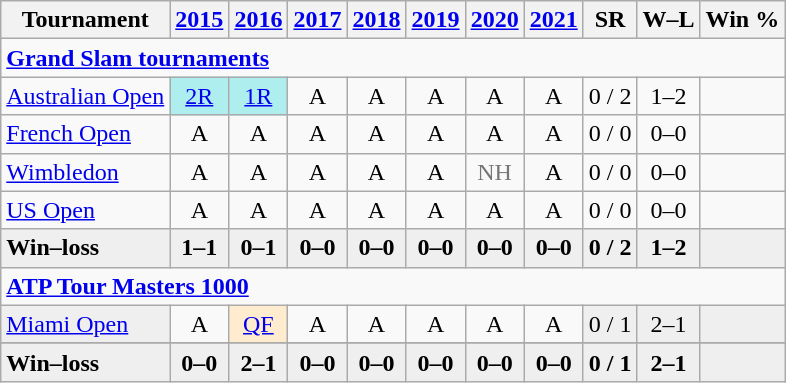<table class=wikitable style=text-align:center>
<tr>
<th>Tournament</th>
<th><a href='#'>2015</a></th>
<th><a href='#'>2016</a></th>
<th><a href='#'>2017</a></th>
<th><a href='#'>2018</a></th>
<th><a href='#'>2019</a></th>
<th><a href='#'>2020</a></th>
<th><a href='#'>2021</a></th>
<th>SR</th>
<th>W–L</th>
<th>Win %</th>
</tr>
<tr>
<td colspan=25 style=text-align:left><a href='#'><strong>Grand Slam tournaments</strong></a></td>
</tr>
<tr>
<td align=left><a href='#'>Australian Open</a></td>
<td bgcolor=afeeee><a href='#'>2R</a></td>
<td bgcolor=afeeee><a href='#'>1R</a></td>
<td>A</td>
<td>A</td>
<td>A</td>
<td>A</td>
<td>A</td>
<td>0 / 2</td>
<td>1–2</td>
<td></td>
</tr>
<tr>
<td align=left><a href='#'>French Open</a></td>
<td>A</td>
<td>A</td>
<td>A</td>
<td>A</td>
<td>A</td>
<td>A</td>
<td>A</td>
<td>0 / 0</td>
<td>0–0</td>
<td></td>
</tr>
<tr>
<td align=left><a href='#'>Wimbledon</a></td>
<td>A</td>
<td>A</td>
<td>A</td>
<td>A</td>
<td>A</td>
<td style=color:#767676>NH</td>
<td>A</td>
<td>0 / 0</td>
<td>0–0</td>
<td></td>
</tr>
<tr>
<td align=left><a href='#'>US Open</a></td>
<td>A</td>
<td>A</td>
<td>A</td>
<td>A</td>
<td>A</td>
<td>A</td>
<td>A</td>
<td>0 / 0</td>
<td>0–0</td>
<td></td>
</tr>
<tr style=font-weight:bold;background:#efefef>
<td style=text-align:left>Win–loss</td>
<td>1–1</td>
<td>0–1</td>
<td>0–0</td>
<td>0–0</td>
<td>0–0</td>
<td>0–0</td>
<td>0–0</td>
<td>0 / 2</td>
<td>1–2</td>
<td></td>
</tr>
<tr>
<td colspan=25 style=text-align:left><strong><a href='#'>ATP Tour Masters 1000</a></strong></td>
</tr>
<tr>
<td bgcolor=efefef align=left><a href='#'>Miami Open</a></td>
<td>A</td>
<td bgcolor=ffebcd><a href='#'>QF</a></td>
<td>A</td>
<td>A</td>
<td>A</td>
<td>A</td>
<td>A</td>
<td bgcolor=efefef>0 / 1</td>
<td bgcolor=efefef>2–1</td>
<td bgcolor=efefef></td>
</tr>
<tr>
</tr>
<tr style=font-weight:bold;background:#efefef>
<td style=text-align:left>Win–loss</td>
<td>0–0</td>
<td>2–1</td>
<td>0–0</td>
<td>0–0</td>
<td>0–0</td>
<td>0–0</td>
<td>0–0</td>
<td>0 / 1</td>
<td>2–1</td>
<td></td>
</tr>
</table>
